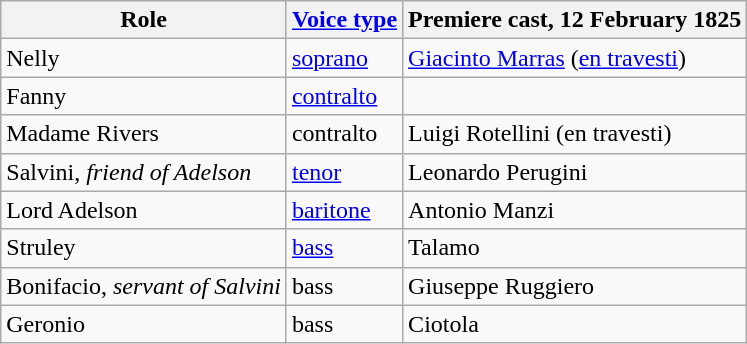<table class="wikitable">
<tr>
<th>Role</th>
<th><a href='#'>Voice type</a></th>
<th>Premiere cast, 12 February 1825</th>
</tr>
<tr>
<td>Nelly</td>
<td><a href='#'>soprano</a></td>
<td><a href='#'>Giacinto Marras</a> (<a href='#'>en travesti</a>)</td>
</tr>
<tr>
<td>Fanny</td>
<td><a href='#'>contralto</a></td>
<td></td>
</tr>
<tr>
<td>Madame Rivers</td>
<td>contralto</td>
<td>Luigi Rotellini (en travesti)</td>
</tr>
<tr>
<td>Salvini, <em>friend of Adelson</em></td>
<td><a href='#'>tenor</a></td>
<td>Leonardo Perugini</td>
</tr>
<tr>
<td>Lord Adelson</td>
<td><a href='#'>baritone</a></td>
<td>Antonio Manzi</td>
</tr>
<tr>
<td>Struley</td>
<td><a href='#'>bass</a></td>
<td>Talamo</td>
</tr>
<tr>
<td>Bonifacio, <em>servant of Salvini</em></td>
<td>bass</td>
<td>Giuseppe Ruggiero</td>
</tr>
<tr>
<td>Geronio</td>
<td>bass</td>
<td>Ciotola</td>
</tr>
</table>
